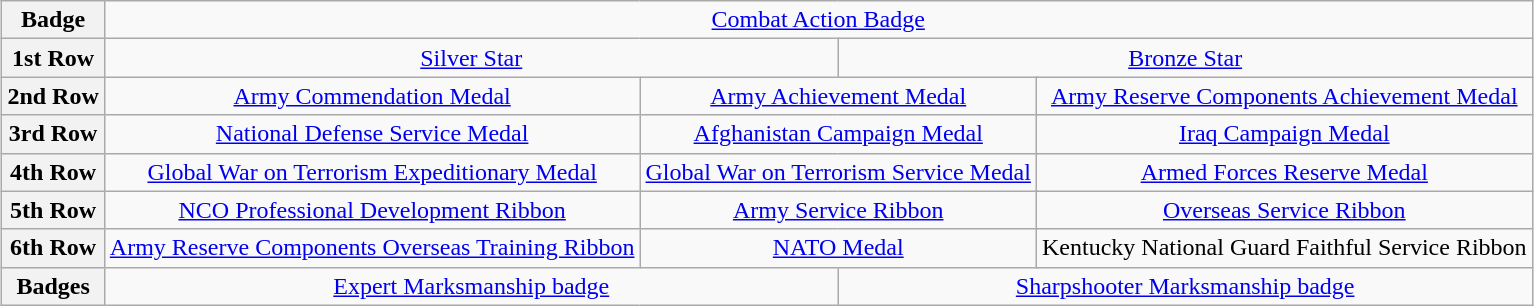<table class="wikitable" style="margin:1em auto; text-align:center;">
<tr>
<th>Badge</th>
<td colspan="12"><a href='#'>Combat Action Badge</a></td>
</tr>
<tr>
<th>1st Row</th>
<td colspan="6"><a href='#'>Silver Star</a></td>
<td colspan="6"><a href='#'>Bronze Star</a></td>
</tr>
<tr>
<th>2nd Row</th>
<td colspan="4"><a href='#'>Army Commendation Medal</a> <br></td>
<td colspan="4"><a href='#'>Army Achievement Medal</a> <br></td>
<td colspan="4"><a href='#'>Army Reserve Components Achievement Medal</a> <br></td>
</tr>
<tr>
<th>3rd Row</th>
<td colspan="4"><a href='#'>National Defense Service Medal</a></td>
<td colspan="4"><a href='#'>Afghanistan Campaign Medal</a> <br></td>
<td colspan="4"><a href='#'>Iraq Campaign Medal</a> <br></td>
</tr>
<tr>
<th>4th Row</th>
<td colspan="4"><a href='#'>Global War on Terrorism Expeditionary Medal</a></td>
<td colspan="4"><a href='#'>Global War on Terrorism Service Medal</a></td>
<td colspan="4"><a href='#'>Armed Forces Reserve Medal</a> <br></td>
</tr>
<tr>
<th>5th Row</th>
<td colspan="4"><a href='#'>NCO Professional Development Ribbon</a> <br></td>
<td colspan="4"><a href='#'>Army Service Ribbon</a></td>
<td colspan="4"><a href='#'>Overseas Service Ribbon</a></td>
</tr>
<tr>
<th>6th Row</th>
<td colspan="4"><a href='#'>Army Reserve Components Overseas Training Ribbon</a></td>
<td colspan="4"><a href='#'>NATO Medal</a> <br></td>
<td colspan="4">Kentucky National Guard Faithful Service Ribbon <br></td>
</tr>
<tr>
<th>Badges</th>
<td colspan="6"><a href='#'>Expert Marksmanship badge</a> <br></td>
<td colspan="6"><a href='#'>Sharpshooter Marksmanship badge</a> <br></td>
</tr>
</table>
